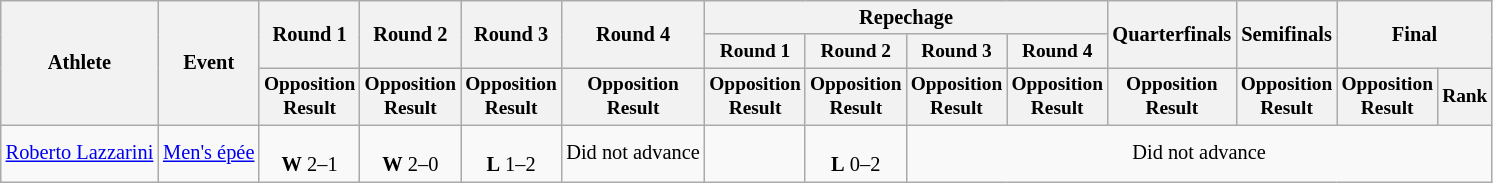<table class="wikitable" style="font-size:85%">
<tr>
<th rowspan="3">Athlete</th>
<th rowspan="3">Event</th>
<th rowspan="2">Round 1</th>
<th rowspan="2">Round 2</th>
<th rowspan="2">Round 3</th>
<th rowspan="2">Round 4</th>
<th colspan=4>Repechage</th>
<th rowspan="2">Quarterfinals</th>
<th rowspan="2">Semifinals</th>
<th rowspan="2" colspan=2>Final</th>
</tr>
<tr style="font-size:95%">
<th>Round 1</th>
<th>Round 2</th>
<th>Round 3</th>
<th>Round 4</th>
</tr>
<tr style="font-size:95%">
<th>Opposition<br>Result</th>
<th>Opposition<br>Result</th>
<th>Opposition<br>Result</th>
<th>Opposition<br>Result</th>
<th>Opposition<br>Result</th>
<th>Opposition<br>Result</th>
<th>Opposition<br>Result</th>
<th>Opposition<br>Result</th>
<th>Opposition<br>Result</th>
<th>Opposition<br>Result</th>
<th>Opposition<br>Result</th>
<th>Rank</th>
</tr>
<tr align=center>
<td align=left><a href='#'>Roberto Lazzarini</a></td>
<td align=left><a href='#'>Men's épée</a></td>
<td><br><strong>W</strong> 2–1</td>
<td><br><strong>W</strong> 2–0</td>
<td><br><strong>L</strong> 1–2</td>
<td>Did not advance</td>
<td></td>
<td><br><strong>L</strong> 0–2</td>
<td colspan=6>Did not advance</td>
</tr>
</table>
